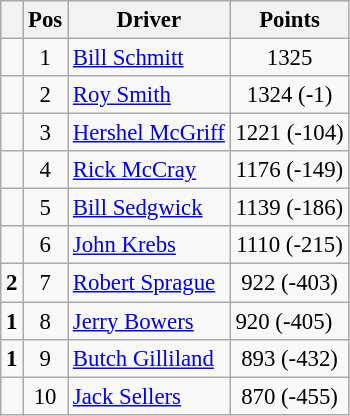<table class="wikitable" style="font-size: 95%;">
<tr>
<th></th>
<th>Pos</th>
<th>Driver</th>
<th>Points</th>
</tr>
<tr>
<td align="left"></td>
<td style="text-align:center;">1</td>
<td><a href='#'>Bill Schmitt</a></td>
<td style="text-align:center;">1325</td>
</tr>
<tr>
<td align="left"></td>
<td style="text-align:center;">2</td>
<td><a href='#'>Roy Smith</a></td>
<td style="text-align:center;">1324 (-1)</td>
</tr>
<tr>
<td align="left"></td>
<td style="text-align:center;">3</td>
<td><a href='#'>Hershel McGriff</a></td>
<td style="text-align:center;">1221 (-104)</td>
</tr>
<tr>
<td align="left"></td>
<td style="text-align:center;">4</td>
<td><a href='#'>Rick McCray</a></td>
<td style="text-align:center;">1176 (-149)</td>
</tr>
<tr>
<td align="left"></td>
<td style="text-align:center;">5</td>
<td><a href='#'>Bill Sedgwick</a></td>
<td style="text-align:center;">1139 (-186)</td>
</tr>
<tr>
<td align="left"></td>
<td style="text-align:center;">6</td>
<td><a href='#'>John Krebs</a></td>
<td style="text-align:center;">1110 (-215)</td>
</tr>
<tr>
<td align="left"> <strong>2</strong></td>
<td style="text-align:center;">7</td>
<td><a href='#'>Robert Sprague</a></td>
<td style="text-align:center;">922 (-403)</td>
</tr>
<tr>
<td align="left"> <strong>1</strong></td>
<td style="text-align:center;">8</td>
<td><a href='#'>Jerry Bowers</a></td>
<td>920 (-405)</td>
</tr>
<tr>
<td align="left"> <strong>1</strong></td>
<td style="text-align:center;">9</td>
<td><a href='#'>Butch Gilliland</a></td>
<td style="text-align:center;">893 (-432)</td>
</tr>
<tr>
<td align="left"></td>
<td style="text-align:center;">10</td>
<td><a href='#'>Jack Sellers</a></td>
<td style="text-align:center;">870 (-455)</td>
</tr>
</table>
